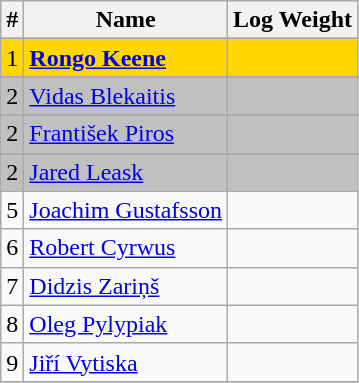<table class="wikitable" style="display: inline-table">
<tr>
<th>#</th>
<th>Name</th>
<th>Log Weight</th>
</tr>
<tr>
</tr>
<tr style="background:gold;">
<td>1</td>
<td> <strong><a href='#'>Rongo Keene</a></strong></td>
<td></td>
</tr>
<tr>
</tr>
<tr style="background:silver;">
<td>2</td>
<td> <a href='#'>Vidas Blekaitis</a></td>
<td></td>
</tr>
<tr>
</tr>
<tr style="background:silver;">
<td>2</td>
<td> <a href='#'>František Piros</a></td>
<td></td>
</tr>
<tr>
</tr>
<tr style="background:silver;">
<td>2</td>
<td> <a href='#'>Jared Leask</a></td>
<td></td>
</tr>
<tr>
<td>5</td>
<td> <a href='#'>Joachim Gustafsson</a></td>
<td></td>
</tr>
<tr>
<td>6</td>
<td> <a href='#'>Robert Cyrwus</a></td>
<td></td>
</tr>
<tr>
<td>7</td>
<td> <a href='#'>Didzis Zariņš</a></td>
<td></td>
</tr>
<tr>
<td>8</td>
<td> <a href='#'>Oleg Pylypiak</a></td>
<td></td>
</tr>
<tr>
<td>9</td>
<td> <a href='#'>Jiří Vytiska</a></td>
<td></td>
</tr>
<tr>
</tr>
</table>
